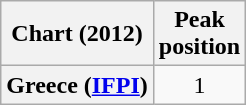<table class="wikitable sortable plainrowheaders" style="text-align:center">
<tr>
<th scope="col">Chart (2012)</th>
<th scope="col">Peak<br>position</th>
</tr>
<tr>
<th scope="row">Greece (<a href='#'>IFPI</a>)</th>
<td>1</td>
</tr>
</table>
